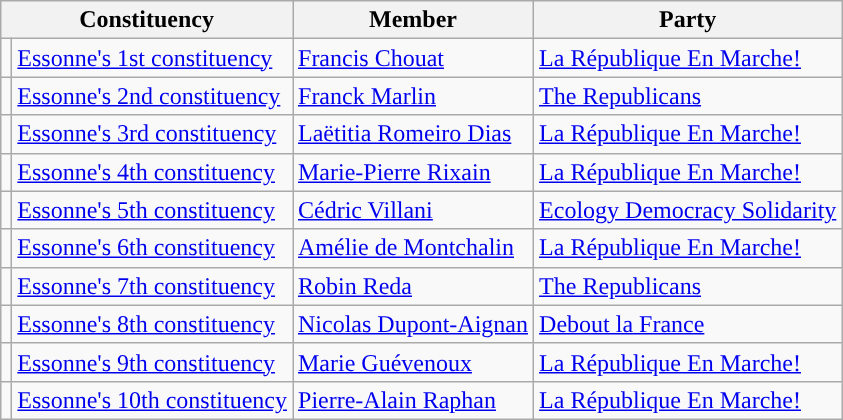<table class="wikitable">
<tr>
<th colspan="2">Constituency</th>
<th>Member</th>
<th>Party</th>
</tr>
<tr>
<td style="background-color: "></td>
<td><a href='#'>Essonne's 1st constituency</a></td>
<td><a href='#'>Francis Chouat</a></td>
<td><a href='#'>La République En Marche!</a></td>
</tr>
<tr>
<td style="background-color: "></td>
<td><a href='#'>Essonne's 2nd constituency</a></td>
<td><a href='#'>Franck Marlin</a></td>
<td><a href='#'>The Republicans</a></td>
</tr>
<tr>
<td style="background-color: "></td>
<td><a href='#'>Essonne's 3rd constituency</a></td>
<td><a href='#'>Laëtitia Romeiro Dias</a></td>
<td><a href='#'>La République En Marche!</a></td>
</tr>
<tr>
<td style="background-color: "></td>
<td><a href='#'>Essonne's 4th constituency</a></td>
<td><a href='#'>Marie-Pierre Rixain</a></td>
<td><a href='#'>La République En Marche!</a></td>
</tr>
<tr>
<td style="background-color: "></td>
<td><a href='#'>Essonne's 5th constituency</a></td>
<td><a href='#'>Cédric Villani</a></td>
<td><a href='#'>Ecology Democracy Solidarity</a></td>
</tr>
<tr>
<td style="background-color: "></td>
<td><a href='#'>Essonne's 6th constituency</a></td>
<td><a href='#'>Amélie de Montchalin</a></td>
<td><a href='#'>La République En Marche!</a></td>
</tr>
<tr>
<td style="background-color: "></td>
<td><a href='#'>Essonne's 7th constituency</a></td>
<td><a href='#'>Robin Reda</a></td>
<td><a href='#'>The Republicans</a></td>
</tr>
<tr>
<td style="background-color: "></td>
<td><a href='#'>Essonne's 8th constituency</a></td>
<td><a href='#'>Nicolas Dupont-Aignan</a></td>
<td><a href='#'>Debout la France</a></td>
</tr>
<tr>
<td style="background-color: "></td>
<td><a href='#'>Essonne's 9th constituency</a></td>
<td><a href='#'>Marie Guévenoux</a></td>
<td><a href='#'>La République En Marche!</a></td>
</tr>
<tr>
<td style="background-color: "></td>
<td><a href='#'>Essonne's 10th constituency</a></td>
<td><a href='#'>Pierre-Alain Raphan</a></td>
<td><a href='#'>La République En Marche!</a></td>
</tr>
</table>
